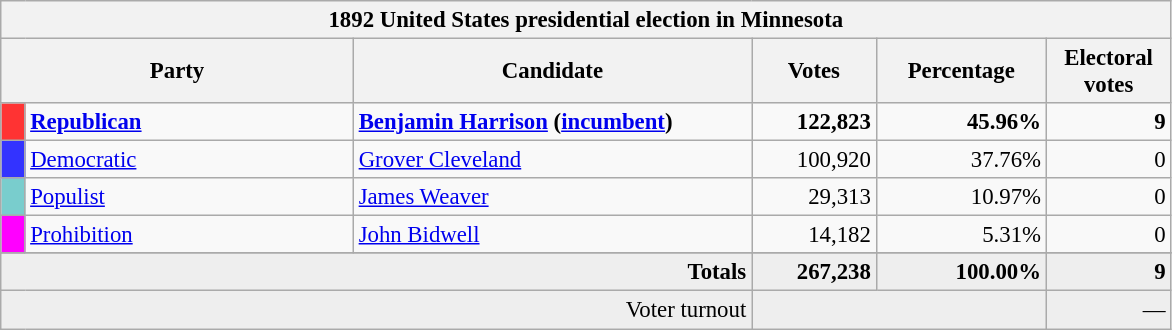<table class="wikitable" style="font-size: 95%;">
<tr>
<th colspan="6">1892 United States presidential election in Minnesota</th>
</tr>
<tr>
<th colspan="2" style="width: 15em">Party</th>
<th style="width: 17em">Candidate</th>
<th style="width: 5em">Votes</th>
<th style="width: 7em">Percentage</th>
<th style="width: 5em">Electoral votes</th>
</tr>
<tr>
<th style="background-color:#FF3333; width: 3px"></th>
<td style="width: 130px"><strong><a href='#'>Republican</a></strong></td>
<td><strong><a href='#'>Benjamin Harrison</a></strong> <strong>(<a href='#'>incumbent</a>)</strong></td>
<td align="right"><strong>122,823</strong></td>
<td align="right"><strong>45.96%</strong></td>
<td align="right"><strong>9</strong></td>
</tr>
<tr>
<th style="background-color:#3333FF; width: 3px"></th>
<td style="width: 130px"><a href='#'>Democratic</a></td>
<td><a href='#'>Grover Cleveland</a></td>
<td align="right">100,920</td>
<td align="right">37.76%</td>
<td align="right">0</td>
</tr>
<tr>
<th style="background-color:#79CDCD; width: 3px"></th>
<td style="width: 130px"><a href='#'>Populist</a></td>
<td><a href='#'>James Weaver</a></td>
<td align="right">29,313</td>
<td align="right">10.97%</td>
<td align="right">0</td>
</tr>
<tr>
<th style="background-color:#FF00FF; width: 3px"></th>
<td style="width: 130px"><a href='#'>Prohibition</a></td>
<td><a href='#'>John Bidwell</a></td>
<td align="right">14,182</td>
<td align="right">5.31%</td>
<td align="right">0</td>
</tr>
<tr>
</tr>
<tr bgcolor="#EEEEEE">
<td colspan="3" align="right"><strong>Totals</strong></td>
<td align="right"><strong>267,238</strong></td>
<td align="right"><strong>100.00%</strong></td>
<td align="right"><strong>9</strong></td>
</tr>
<tr bgcolor="#EEEEEE">
<td colspan="3" align="right">Voter turnout</td>
<td colspan="2" align="right"></td>
<td align="right">—</td>
</tr>
</table>
